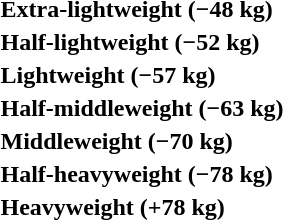<table>
<tr>
<th rowspan=2 style="text-align:left;">Extra-lightweight (−48 kg)</th>
<td rowspan=2></td>
<td rowspan=2></td>
<td></td>
</tr>
<tr>
<td></td>
</tr>
<tr>
<th rowspan=2 style="text-align:left;">Half-lightweight (−52 kg)</th>
<td rowspan=2></td>
<td rowspan=2></td>
<td></td>
</tr>
<tr>
<td></td>
</tr>
<tr>
<th rowspan=2 style="text-align:left;">Lightweight (−57 kg)</th>
<td rowspan=2></td>
<td rowspan=2></td>
<td></td>
</tr>
<tr>
<td></td>
</tr>
<tr>
<th rowspan=2 style="text-align:left;">Half-middleweight (−63 kg)</th>
<td rowspan=2></td>
<td rowspan=2></td>
<td></td>
</tr>
<tr>
<td></td>
</tr>
<tr>
<th rowspan=2 style="text-align:left;">Middleweight (−70 kg)</th>
<td rowspan=2></td>
<td rowspan=2></td>
<td></td>
</tr>
<tr>
<td></td>
</tr>
<tr>
<th rowspan=2 style="text-align:left;">Half-heavyweight (−78 kg)</th>
<td rowspan=2></td>
<td rowspan=2></td>
<td></td>
</tr>
<tr>
<td></td>
</tr>
<tr>
<th rowspan=2 style="text-align:left;">Heavyweight (+78 kg)</th>
<td rowspan=2></td>
<td rowspan=2></td>
<td></td>
</tr>
<tr>
<td></td>
</tr>
</table>
